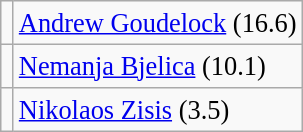<table class="wikitable" style="text-align:center; font-size:110%">
<tr style=>
<td></td>
<td align=left> <a href='#'>Andrew Goudelock</a> (16.6)</td>
</tr>
<tr style=>
<td></td>
<td align=left> <a href='#'>Nemanja Bjelica</a> (10.1)</td>
</tr>
<tr style=>
<td></td>
<td align=left> <a href='#'>Nikolaos Zisis</a> (3.5)</td>
</tr>
</table>
